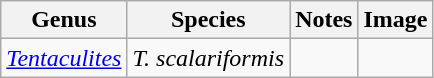<table class="wikitable">
<tr>
<th>Genus</th>
<th>Species</th>
<th>Notes</th>
<th>Image</th>
</tr>
<tr>
<td><em><a href='#'>Tentaculites</a></em> </td>
<td><em>T. scalariformis</em></td>
<td></td>
<td></td>
</tr>
</table>
